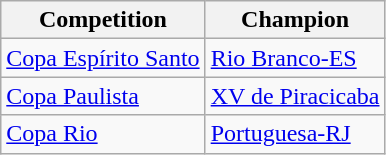<table class="wikitable">
<tr>
<th>Competition</th>
<th>Champion</th>
</tr>
<tr>
<td><a href='#'>Copa Espírito Santo</a></td>
<td><a href='#'>Rio Branco-ES</a></td>
</tr>
<tr>
<td><a href='#'>Copa Paulista</a></td>
<td><a href='#'>XV de Piracicaba</a></td>
</tr>
<tr>
<td><a href='#'>Copa Rio</a></td>
<td><a href='#'>Portuguesa-RJ</a></td>
</tr>
</table>
